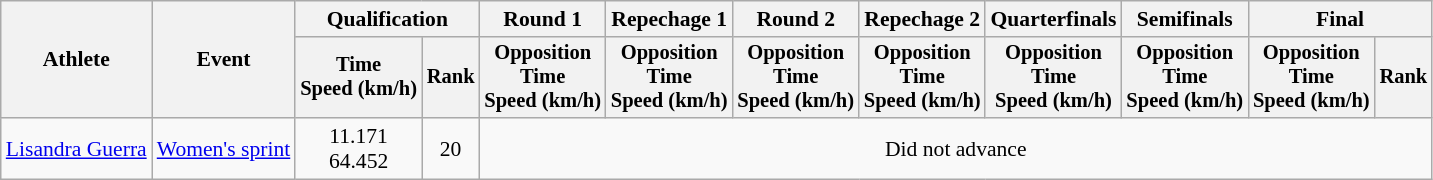<table class="wikitable" style="font-size:90%">
<tr>
<th rowspan=2>Athlete</th>
<th rowspan=2>Event</th>
<th colspan=2>Qualification</th>
<th>Round 1</th>
<th>Repechage 1</th>
<th>Round 2</th>
<th>Repechage 2</th>
<th>Quarterfinals</th>
<th>Semifinals</th>
<th colspan=2>Final</th>
</tr>
<tr style="font-size:95%">
<th>Time<br>Speed (km/h)</th>
<th>Rank</th>
<th>Opposition<br>Time<br>Speed (km/h)</th>
<th>Opposition<br>Time<br>Speed (km/h)</th>
<th>Opposition<br>Time<br>Speed (km/h)</th>
<th>Opposition<br>Time<br>Speed (km/h)</th>
<th>Opposition<br>Time<br>Speed (km/h)</th>
<th>Opposition<br>Time<br>Speed (km/h)</th>
<th>Opposition<br>Time<br>Speed (km/h)</th>
<th>Rank</th>
</tr>
<tr align=center>
<td align=left><a href='#'>Lisandra Guerra</a></td>
<td align=left><a href='#'>Women's sprint</a></td>
<td>11.171<br>64.452</td>
<td>20</td>
<td colspan=8>Did not advance</td>
</tr>
</table>
